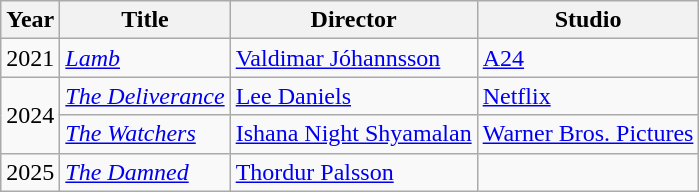<table class="wikitable">
<tr>
<th>Year</th>
<th>Title</th>
<th>Director</th>
<th>Studio</th>
</tr>
<tr>
<td>2021</td>
<td><em><a href='#'>Lamb</a></em></td>
<td><a href='#'>Valdimar Jóhannsson</a></td>
<td><a href='#'>A24</a></td>
</tr>
<tr>
<td rowspan="2">2024</td>
<td><em><a href='#'>The Deliverance</a></em></td>
<td><a href='#'>Lee Daniels</a></td>
<td><a href='#'>Netflix</a></td>
</tr>
<tr>
<td><em><a href='#'>The Watchers</a></em></td>
<td><a href='#'>Ishana Night Shyamalan</a></td>
<td><a href='#'>Warner Bros. Pictures</a></td>
</tr>
<tr>
<td>2025</td>
<td><em><a href='#'>The Damned</a></em></td>
<td><a href='#'>Thordur Palsson</a></td>
<td></td>
</tr>
</table>
